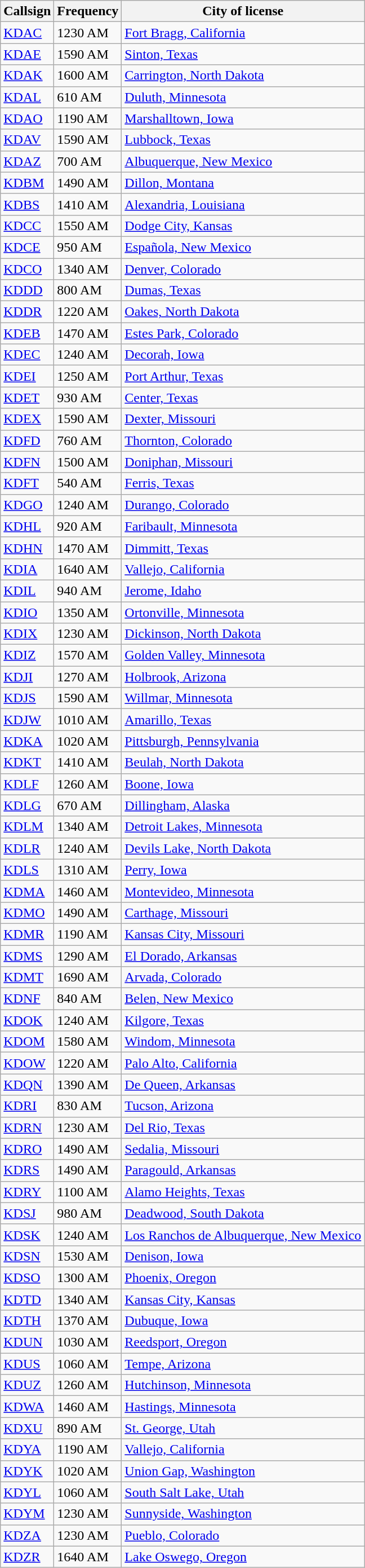<table class="wikitable sortable">
<tr>
<th>Callsign</th>
<th>Frequency</th>
<th>City of license</th>
</tr>
<tr>
<td><a href='#'>KDAC</a></td>
<td>1230 AM</td>
<td><a href='#'>Fort Bragg, California</a></td>
</tr>
<tr>
<td><a href='#'>KDAE</a></td>
<td>1590 AM</td>
<td><a href='#'>Sinton, Texas</a></td>
</tr>
<tr>
<td><a href='#'>KDAK</a></td>
<td>1600 AM</td>
<td><a href='#'>Carrington, North Dakota</a></td>
</tr>
<tr>
<td><a href='#'>KDAL</a></td>
<td>610 AM</td>
<td><a href='#'>Duluth, Minnesota</a></td>
</tr>
<tr>
<td><a href='#'>KDAO</a></td>
<td>1190 AM</td>
<td><a href='#'>Marshalltown, Iowa</a></td>
</tr>
<tr>
<td><a href='#'>KDAV</a></td>
<td>1590 AM</td>
<td><a href='#'>Lubbock, Texas</a></td>
</tr>
<tr>
<td><a href='#'>KDAZ</a></td>
<td>700 AM</td>
<td><a href='#'>Albuquerque, New Mexico</a></td>
</tr>
<tr>
<td><a href='#'>KDBM</a></td>
<td>1490 AM</td>
<td><a href='#'>Dillon, Montana</a></td>
</tr>
<tr>
<td><a href='#'>KDBS</a></td>
<td>1410 AM</td>
<td><a href='#'>Alexandria, Louisiana</a></td>
</tr>
<tr>
<td><a href='#'>KDCC</a></td>
<td>1550 AM</td>
<td><a href='#'>Dodge City, Kansas</a></td>
</tr>
<tr>
<td><a href='#'>KDCE</a></td>
<td>950 AM</td>
<td><a href='#'>Española, New Mexico</a></td>
</tr>
<tr>
<td><a href='#'>KDCO</a></td>
<td>1340 AM</td>
<td><a href='#'>Denver, Colorado</a></td>
</tr>
<tr>
<td><a href='#'>KDDD</a></td>
<td>800 AM</td>
<td><a href='#'>Dumas, Texas</a></td>
</tr>
<tr>
<td><a href='#'>KDDR</a></td>
<td>1220 AM</td>
<td><a href='#'>Oakes, North Dakota</a></td>
</tr>
<tr>
<td><a href='#'>KDEB</a></td>
<td>1470 AM</td>
<td><a href='#'>Estes Park, Colorado</a></td>
</tr>
<tr>
<td><a href='#'>KDEC</a></td>
<td>1240 AM</td>
<td><a href='#'>Decorah, Iowa</a></td>
</tr>
<tr>
<td><a href='#'>KDEI</a></td>
<td>1250 AM</td>
<td><a href='#'>Port Arthur, Texas</a></td>
</tr>
<tr>
<td><a href='#'>KDET</a></td>
<td>930 AM</td>
<td><a href='#'>Center, Texas</a></td>
</tr>
<tr>
<td><a href='#'>KDEX</a></td>
<td>1590 AM</td>
<td><a href='#'>Dexter, Missouri</a></td>
</tr>
<tr>
<td><a href='#'>KDFD</a></td>
<td>760 AM</td>
<td><a href='#'>Thornton, Colorado</a></td>
</tr>
<tr>
<td><a href='#'>KDFN</a></td>
<td>1500 AM</td>
<td><a href='#'>Doniphan, Missouri</a></td>
</tr>
<tr>
<td><a href='#'>KDFT</a></td>
<td>540 AM</td>
<td><a href='#'>Ferris, Texas</a></td>
</tr>
<tr>
<td><a href='#'>KDGO</a></td>
<td>1240 AM</td>
<td><a href='#'>Durango, Colorado</a></td>
</tr>
<tr>
<td><a href='#'>KDHL</a></td>
<td>920 AM</td>
<td><a href='#'>Faribault, Minnesota</a></td>
</tr>
<tr>
<td><a href='#'>KDHN</a></td>
<td>1470 AM</td>
<td><a href='#'>Dimmitt, Texas</a></td>
</tr>
<tr>
<td><a href='#'>KDIA</a></td>
<td>1640 AM</td>
<td><a href='#'>Vallejo, California</a></td>
</tr>
<tr>
<td><a href='#'>KDIL</a></td>
<td>940 AM</td>
<td><a href='#'>Jerome, Idaho</a></td>
</tr>
<tr>
<td><a href='#'>KDIO</a></td>
<td>1350 AM</td>
<td><a href='#'>Ortonville, Minnesota</a></td>
</tr>
<tr>
<td><a href='#'>KDIX</a></td>
<td>1230 AM</td>
<td><a href='#'>Dickinson, North Dakota</a></td>
</tr>
<tr>
<td><a href='#'>KDIZ</a></td>
<td>1570 AM</td>
<td><a href='#'>Golden Valley, Minnesota</a></td>
</tr>
<tr>
<td><a href='#'>KDJI</a></td>
<td>1270 AM</td>
<td><a href='#'>Holbrook, Arizona</a></td>
</tr>
<tr>
<td><a href='#'>KDJS</a></td>
<td>1590 AM</td>
<td><a href='#'>Willmar, Minnesota</a></td>
</tr>
<tr>
<td><a href='#'>KDJW</a></td>
<td>1010 AM</td>
<td><a href='#'>Amarillo, Texas</a></td>
</tr>
<tr>
<td><a href='#'>KDKA</a></td>
<td>1020 AM</td>
<td><a href='#'>Pittsburgh, Pennsylvania</a></td>
</tr>
<tr>
<td><a href='#'>KDKT</a></td>
<td>1410 AM</td>
<td><a href='#'>Beulah, North Dakota</a></td>
</tr>
<tr>
<td><a href='#'>KDLF</a></td>
<td>1260 AM</td>
<td><a href='#'>Boone, Iowa</a></td>
</tr>
<tr>
<td><a href='#'>KDLG</a></td>
<td>670 AM</td>
<td><a href='#'>Dillingham, Alaska</a></td>
</tr>
<tr>
<td><a href='#'>KDLM</a></td>
<td>1340 AM</td>
<td><a href='#'>Detroit Lakes, Minnesota</a></td>
</tr>
<tr>
<td><a href='#'>KDLR</a></td>
<td>1240 AM</td>
<td><a href='#'>Devils Lake, North Dakota</a></td>
</tr>
<tr>
<td><a href='#'>KDLS</a></td>
<td>1310 AM</td>
<td><a href='#'>Perry, Iowa</a></td>
</tr>
<tr>
<td><a href='#'>KDMA</a></td>
<td>1460 AM</td>
<td><a href='#'>Montevideo, Minnesota</a></td>
</tr>
<tr>
<td><a href='#'>KDMO</a></td>
<td>1490 AM</td>
<td><a href='#'>Carthage, Missouri</a></td>
</tr>
<tr>
<td><a href='#'>KDMR</a></td>
<td>1190 AM</td>
<td><a href='#'>Kansas City, Missouri</a></td>
</tr>
<tr>
<td><a href='#'>KDMS</a></td>
<td>1290 AM</td>
<td><a href='#'>El Dorado, Arkansas</a></td>
</tr>
<tr>
<td><a href='#'>KDMT</a></td>
<td>1690 AM</td>
<td><a href='#'>Arvada, Colorado</a></td>
</tr>
<tr>
<td><a href='#'>KDNF</a></td>
<td>840 AM</td>
<td><a href='#'>Belen, New Mexico</a></td>
</tr>
<tr>
<td><a href='#'>KDOK</a></td>
<td>1240 AM</td>
<td><a href='#'>Kilgore, Texas</a></td>
</tr>
<tr>
<td><a href='#'>KDOM</a></td>
<td>1580 AM</td>
<td><a href='#'>Windom, Minnesota</a></td>
</tr>
<tr>
<td><a href='#'>KDOW</a></td>
<td>1220 AM</td>
<td><a href='#'>Palo Alto, California</a></td>
</tr>
<tr>
<td><a href='#'>KDQN</a></td>
<td>1390 AM</td>
<td><a href='#'>De Queen, Arkansas</a></td>
</tr>
<tr>
<td><a href='#'>KDRI</a></td>
<td>830 AM</td>
<td><a href='#'>Tucson, Arizona</a></td>
</tr>
<tr>
<td><a href='#'>KDRN</a></td>
<td>1230 AM</td>
<td><a href='#'>Del Rio, Texas</a></td>
</tr>
<tr>
<td><a href='#'>KDRO</a></td>
<td>1490 AM</td>
<td><a href='#'>Sedalia, Missouri</a></td>
</tr>
<tr>
<td><a href='#'>KDRS</a></td>
<td>1490 AM</td>
<td><a href='#'>Paragould, Arkansas</a></td>
</tr>
<tr>
<td><a href='#'>KDRY</a></td>
<td>1100 AM</td>
<td><a href='#'>Alamo Heights, Texas</a></td>
</tr>
<tr>
<td><a href='#'>KDSJ</a></td>
<td>980 AM</td>
<td><a href='#'>Deadwood, South Dakota</a></td>
</tr>
<tr>
<td><a href='#'>KDSK</a></td>
<td>1240 AM</td>
<td><a href='#'>Los Ranchos de Albuquerque, New Mexico</a></td>
</tr>
<tr>
<td><a href='#'>KDSN</a></td>
<td>1530 AM</td>
<td><a href='#'>Denison, Iowa</a></td>
</tr>
<tr>
<td><a href='#'>KDSO</a></td>
<td>1300 AM</td>
<td><a href='#'>Phoenix, Oregon</a></td>
</tr>
<tr>
<td><a href='#'>KDTD</a></td>
<td>1340 AM</td>
<td><a href='#'>Kansas City, Kansas</a></td>
</tr>
<tr>
<td><a href='#'>KDTH</a></td>
<td>1370 AM</td>
<td><a href='#'>Dubuque, Iowa</a></td>
</tr>
<tr>
<td><a href='#'>KDUN</a></td>
<td>1030 AM</td>
<td><a href='#'>Reedsport, Oregon</a></td>
</tr>
<tr>
<td><a href='#'>KDUS</a></td>
<td>1060 AM</td>
<td><a href='#'>Tempe, Arizona</a></td>
</tr>
<tr>
<td><a href='#'>KDUZ</a></td>
<td>1260 AM</td>
<td><a href='#'>Hutchinson, Minnesota</a></td>
</tr>
<tr>
<td><a href='#'>KDWA</a></td>
<td>1460 AM</td>
<td><a href='#'>Hastings, Minnesota</a></td>
</tr>
<tr>
<td><a href='#'>KDXU</a></td>
<td>890 AM</td>
<td><a href='#'>St. George, Utah</a></td>
</tr>
<tr>
<td><a href='#'>KDYA</a></td>
<td>1190 AM</td>
<td><a href='#'>Vallejo, California</a></td>
</tr>
<tr>
<td><a href='#'>KDYK</a></td>
<td>1020 AM</td>
<td><a href='#'>Union Gap, Washington</a></td>
</tr>
<tr>
<td><a href='#'>KDYL</a></td>
<td>1060 AM</td>
<td><a href='#'>South Salt Lake, Utah</a></td>
</tr>
<tr>
<td><a href='#'>KDYM</a></td>
<td>1230 AM</td>
<td><a href='#'>Sunnyside, Washington</a></td>
</tr>
<tr>
<td><a href='#'>KDZA</a></td>
<td>1230 AM</td>
<td><a href='#'>Pueblo, Colorado</a></td>
</tr>
<tr>
<td><a href='#'>KDZR</a></td>
<td>1640 AM</td>
<td><a href='#'>Lake Oswego, Oregon</a></td>
</tr>
</table>
